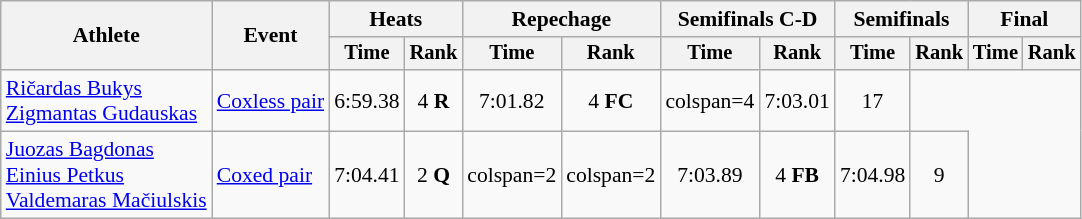<table class="wikitable" style="font-size:90%">
<tr>
<th rowspan="2">Athlete</th>
<th rowspan="2">Event</th>
<th colspan="2">Heats</th>
<th colspan="2">Repechage</th>
<th colspan="2">Semifinals C-D</th>
<th colspan="2">Semifinals</th>
<th colspan="2">Final</th>
</tr>
<tr style="font-size:95%">
<th>Time</th>
<th>Rank</th>
<th>Time</th>
<th>Rank</th>
<th>Time</th>
<th>Rank</th>
<th>Time</th>
<th>Rank</th>
<th>Time</th>
<th>Rank</th>
</tr>
<tr align=center>
<td align=left><a href='#'>Ričardas Bukys</a><br><a href='#'>Zigmantas Gudauskas</a></td>
<td align=left><a href='#'>Coxless pair</a></td>
<td>6:59.38</td>
<td>4 <strong>R</strong></td>
<td>7:01.82</td>
<td>4 <strong>FC</strong></td>
<td>colspan=4 </td>
<td>7:03.01</td>
<td>17</td>
</tr>
<tr align=center>
<td align=left><a href='#'>Juozas Bagdonas</a><br><a href='#'>Einius Petkus</a><br><a href='#'>Valdemaras Mačiulskis</a></td>
<td align=left><a href='#'>Coxed pair</a></td>
<td>7:04.41</td>
<td>2 <strong>Q</strong></td>
<td>colspan=2 </td>
<td>colspan=2 </td>
<td>7:03.89</td>
<td>4 <strong>FB</strong></td>
<td>7:04.98</td>
<td>9</td>
</tr>
</table>
